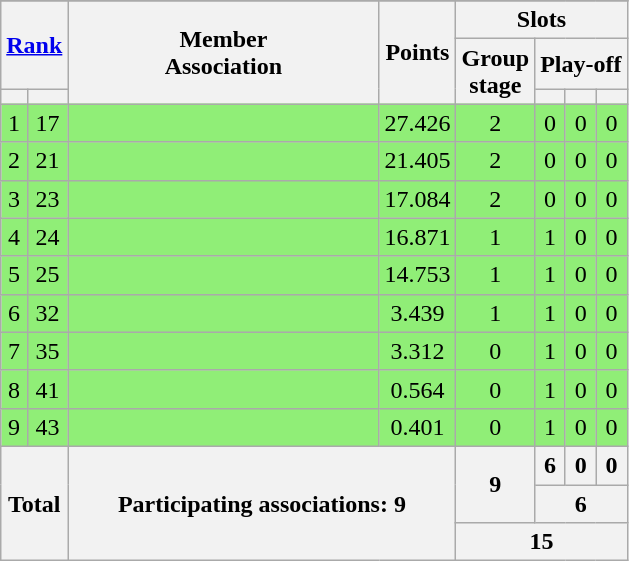<table class="wikitable" style="text-align:center">
<tr>
</tr>
<tr>
<th colspan=2 rowspan=2><a href='#'>Rank</a></th>
<th rowspan=3 width=200>Member<br>Association</th>
<th rowspan=3>Points</th>
<th colspan=4>Slots</th>
</tr>
<tr>
<th rowspan=2>Group<br>stage</th>
<th colspan=3>Play-off</th>
</tr>
<tr>
<th></th>
<th></th>
<th></th>
<th></th>
<th></th>
</tr>
<tr bgcolor=#90ee77>
<td>1</td>
<td>17</td>
<td align=left></td>
<td>27.426</td>
<td>2</td>
<td>0</td>
<td>0</td>
<td>0</td>
</tr>
<tr bgcolor=#90ee77>
<td>2</td>
<td>21</td>
<td align=left></td>
<td>21.405</td>
<td>2</td>
<td>0</td>
<td>0</td>
<td>0</td>
</tr>
<tr bgcolor=#90ee77>
<td>3</td>
<td>23</td>
<td align=left></td>
<td>17.084</td>
<td>2</td>
<td>0</td>
<td>0</td>
<td>0</td>
</tr>
<tr bgcolor=#90ee77>
<td>4</td>
<td>24</td>
<td align=left></td>
<td>16.871</td>
<td>1</td>
<td>1</td>
<td>0</td>
<td>0</td>
</tr>
<tr bgcolor=#90ee77>
<td>5</td>
<td>25</td>
<td align=left></td>
<td>14.753</td>
<td>1</td>
<td>1</td>
<td>0</td>
<td>0</td>
</tr>
<tr bgcolor=#90ee77>
<td>6</td>
<td>32</td>
<td align=left></td>
<td>3.439</td>
<td>1</td>
<td>1</td>
<td>0</td>
<td>0</td>
</tr>
<tr bgcolor=#90ee77>
<td>7</td>
<td>35</td>
<td align=left></td>
<td>3.312</td>
<td>0</td>
<td>1</td>
<td>0</td>
<td>0</td>
</tr>
<tr bgcolor=#90ee77>
<td>8</td>
<td>41</td>
<td align=left></td>
<td>0.564</td>
<td>0</td>
<td>1</td>
<td>0</td>
<td>0</td>
</tr>
<tr bgcolor=#90ee77>
<td>9</td>
<td>43</td>
<td align=left></td>
<td>0.401</td>
<td>0</td>
<td>1</td>
<td>0</td>
<td>0</td>
</tr>
<tr>
<th colspan=2 rowspan=3>Total</th>
<th colspan=2 rowspan=3>Participating associations: 9</th>
<th rowspan=2>9</th>
<th>6</th>
<th>0</th>
<th>0</th>
</tr>
<tr>
<th colspan=3>6</th>
</tr>
<tr>
<th colspan=4>15</th>
</tr>
</table>
